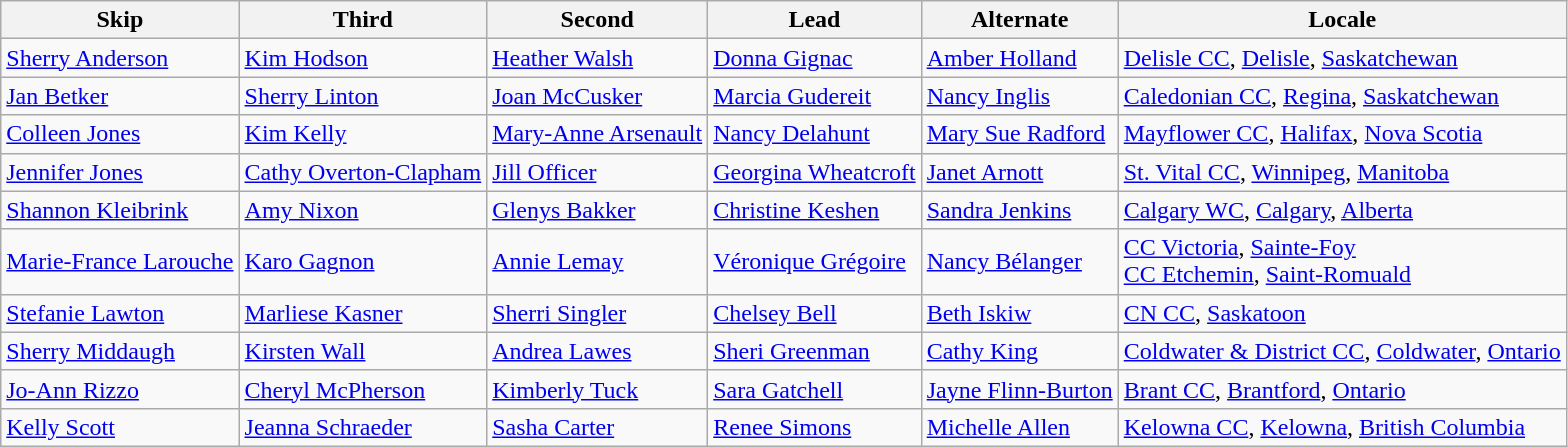<table class="wikitable">
<tr>
<th scope="col">Skip</th>
<th scope="col">Third</th>
<th scope="col">Second</th>
<th scope="col">Lead</th>
<th scope="col">Alternate</th>
<th scope="col">Locale</th>
</tr>
<tr>
<td><a href='#'>Sherry Anderson</a></td>
<td><a href='#'>Kim Hodson</a></td>
<td><a href='#'>Heather Walsh</a></td>
<td><a href='#'>Donna Gignac</a></td>
<td><a href='#'>Amber Holland</a></td>
<td> <a href='#'>Delisle CC</a>, <a href='#'>Delisle</a>, <a href='#'>Saskatchewan</a></td>
</tr>
<tr>
<td><a href='#'>Jan Betker</a></td>
<td><a href='#'>Sherry Linton</a></td>
<td><a href='#'>Joan McCusker</a></td>
<td><a href='#'>Marcia Gudereit</a></td>
<td><a href='#'>Nancy Inglis</a></td>
<td> <a href='#'>Caledonian CC</a>, <a href='#'>Regina</a>, <a href='#'>Saskatchewan</a></td>
</tr>
<tr>
<td><a href='#'>Colleen Jones</a></td>
<td><a href='#'>Kim Kelly</a></td>
<td><a href='#'>Mary-Anne Arsenault</a></td>
<td><a href='#'>Nancy Delahunt</a></td>
<td><a href='#'>Mary Sue Radford</a></td>
<td> <a href='#'>Mayflower CC</a>, <a href='#'>Halifax</a>, <a href='#'>Nova Scotia</a></td>
</tr>
<tr>
<td><a href='#'>Jennifer Jones</a></td>
<td><a href='#'>Cathy Overton-Clapham</a></td>
<td><a href='#'>Jill Officer</a></td>
<td><a href='#'>Georgina Wheatcroft</a></td>
<td><a href='#'>Janet Arnott</a></td>
<td> <a href='#'>St. Vital CC</a>, <a href='#'>Winnipeg</a>, <a href='#'>Manitoba</a></td>
</tr>
<tr>
<td><a href='#'>Shannon Kleibrink</a></td>
<td><a href='#'>Amy Nixon</a></td>
<td><a href='#'>Glenys Bakker</a></td>
<td><a href='#'>Christine Keshen</a></td>
<td><a href='#'>Sandra Jenkins</a></td>
<td> <a href='#'>Calgary WC</a>, <a href='#'>Calgary</a>, <a href='#'>Alberta</a></td>
</tr>
<tr>
<td><a href='#'>Marie-France Larouche</a></td>
<td><a href='#'>Karo Gagnon</a></td>
<td><a href='#'>Annie Lemay</a></td>
<td><a href='#'>Véronique Grégoire</a></td>
<td><a href='#'>Nancy Bélanger</a></td>
<td> <a href='#'>CC Victoria</a>, <a href='#'>Sainte-Foy</a><br> <a href='#'>CC Etchemin</a>, <a href='#'>Saint-Romuald</a></td>
</tr>
<tr>
<td><a href='#'>Stefanie Lawton</a></td>
<td><a href='#'>Marliese Kasner</a></td>
<td><a href='#'>Sherri Singler</a></td>
<td><a href='#'>Chelsey Bell</a></td>
<td><a href='#'>Beth Iskiw</a></td>
<td> <a href='#'>CN CC</a>, <a href='#'>Saskatoon</a></td>
</tr>
<tr>
<td><a href='#'>Sherry Middaugh</a></td>
<td><a href='#'>Kirsten Wall</a></td>
<td><a href='#'>Andrea Lawes</a></td>
<td><a href='#'>Sheri Greenman</a></td>
<td><a href='#'>Cathy King</a></td>
<td> <a href='#'>Coldwater & District CC</a>, <a href='#'>Coldwater</a>, <a href='#'>Ontario</a></td>
</tr>
<tr>
<td><a href='#'>Jo-Ann Rizzo</a></td>
<td><a href='#'>Cheryl McPherson</a></td>
<td><a href='#'>Kimberly Tuck</a></td>
<td><a href='#'>Sara Gatchell</a></td>
<td><a href='#'>Jayne Flinn-Burton</a></td>
<td> <a href='#'>Brant CC</a>, <a href='#'>Brantford</a>, <a href='#'>Ontario</a></td>
</tr>
<tr>
<td><a href='#'>Kelly Scott</a></td>
<td><a href='#'>Jeanna Schraeder</a></td>
<td><a href='#'>Sasha Carter</a></td>
<td><a href='#'>Renee Simons</a></td>
<td><a href='#'>Michelle Allen</a></td>
<td> <a href='#'>Kelowna CC</a>, <a href='#'>Kelowna</a>, <a href='#'>British Columbia</a></td>
</tr>
</table>
